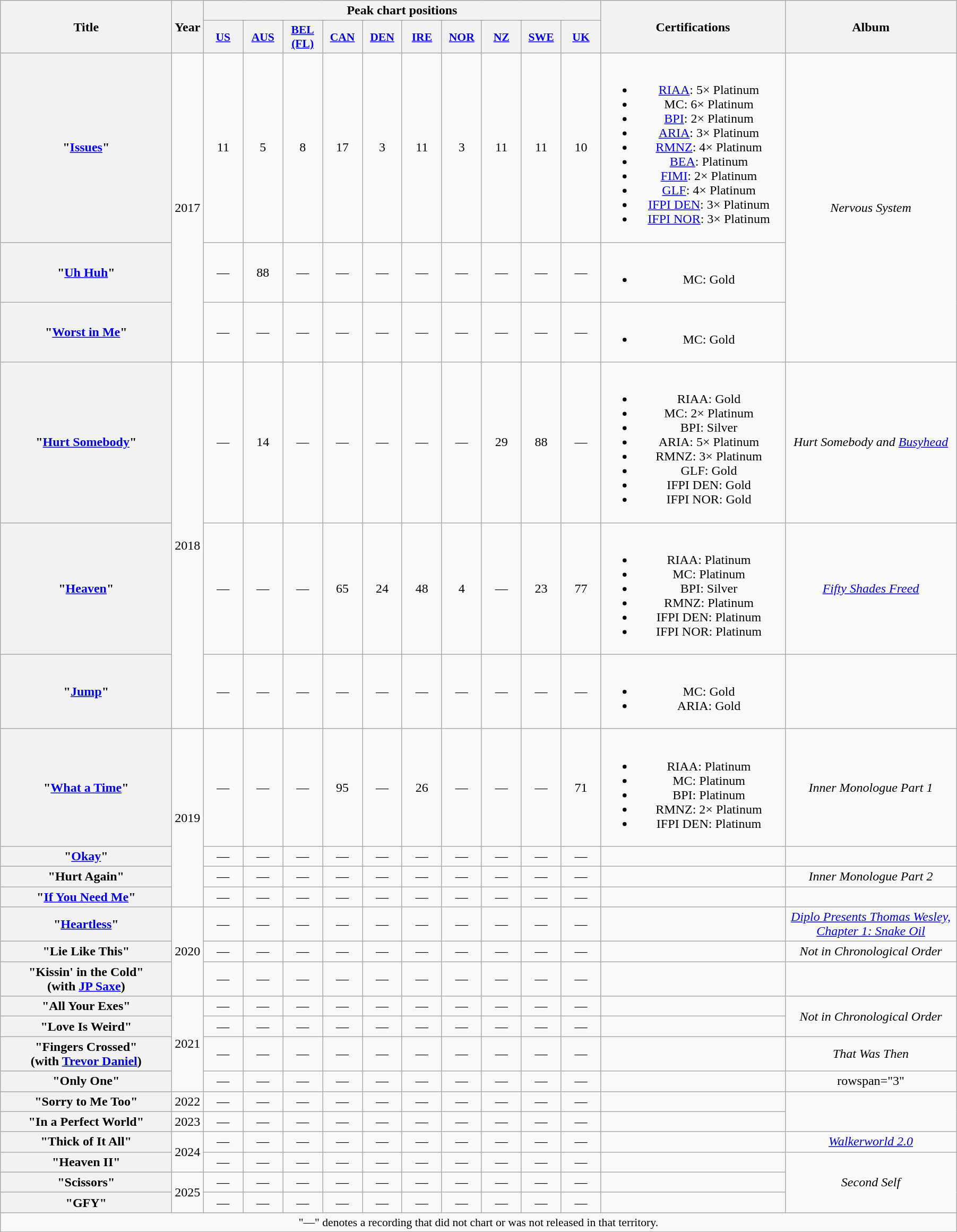<table class="wikitable plainrowheaders" style="text-align:center;">
<tr>
<th scope="col" rowspan="2" style="width:13em;">Title</th>
<th scope="col" rowspan="2" style="width:1em;">Year</th>
<th scope="col" colspan="10">Peak chart positions</th>
<th scope="col" rowspan="2" style="width:14em;">Certifications</th>
<th scope="col" rowspan="2" style="width:13em;">Album</th>
</tr>
<tr>
<th scope="col" style="width:3em;font-size:90%;"><a href='#'>US</a><br></th>
<th scope="col" style="width:3em;font-size:90%;"><a href='#'>AUS</a><br></th>
<th scope="col" style="width:3em;font-size:90%;"><a href='#'>BEL (FL)</a><br></th>
<th scope="col" style="width:3em;font-size:90%;"><a href='#'>CAN</a><br></th>
<th scope="col" style="width:3em;font-size:90%;"><a href='#'>DEN</a><br></th>
<th scope="col" style="width:3em;font-size:90%;"><a href='#'>IRE</a><br></th>
<th scope="col" style="width:3em;font-size:90%;"><a href='#'>NOR</a><br></th>
<th scope="col" style="width:3em;font-size:90%;"><a href='#'>NZ</a><br></th>
<th scope="col" style="width:3em;font-size:90%;"><a href='#'>SWE</a><br></th>
<th scope="col" style="width:3em;font-size:90%;"><a href='#'>UK</a><br></th>
</tr>
<tr>
<th scope="row">"<a href='#'>Issues</a>"</th>
<td rowspan="3">2017</td>
<td>11</td>
<td>5</td>
<td>8</td>
<td>17</td>
<td>3</td>
<td>11</td>
<td>3</td>
<td>11</td>
<td>11</td>
<td>10</td>
<td><br><ul><li><a href='#'>RIAA</a>: 5× Platinum</li><li>MC: 6× Platinum</li><li><a href='#'>BPI</a>: 2× Platinum</li><li><a href='#'>ARIA</a>: 3× Platinum</li><li><a href='#'>RMNZ</a>: 4× Platinum</li><li><a href='#'>BEA</a>: Platinum</li><li><a href='#'>FIMI</a>: 2× Platinum</li><li><a href='#'>GLF</a>: 4× Platinum</li><li><a href='#'>IFPI DEN</a>: 3× Platinum</li><li><a href='#'>IFPI NOR</a>: 3× Platinum</li></ul></td>
<td rowspan="3"><em>Nervous System</em></td>
</tr>
<tr>
<th scope="row">"<a href='#'>Uh Huh</a>"</th>
<td>—</td>
<td>88</td>
<td>—</td>
<td>—</td>
<td>—</td>
<td>—</td>
<td>—</td>
<td>—</td>
<td>—</td>
<td>—</td>
<td><br><ul><li>MC: Gold</li></ul></td>
</tr>
<tr>
<th scope="row">"<a href='#'>Worst in Me</a>"</th>
<td>—</td>
<td>—</td>
<td>—</td>
<td>—</td>
<td>—</td>
<td>—</td>
<td>—</td>
<td>—</td>
<td>—</td>
<td>—</td>
<td><br><ul><li>MC: Gold</li></ul></td>
</tr>
<tr>
<th scope="row">"<a href='#'>Hurt Somebody</a>"<br></th>
<td rowspan="3">2018</td>
<td>—</td>
<td>14</td>
<td>—</td>
<td>—</td>
<td>—</td>
<td>—</td>
<td>—</td>
<td>29</td>
<td>88</td>
<td>—</td>
<td><br><ul><li>RIAA: Gold</li><li>MC: 2× Platinum</li><li>BPI: Silver</li><li>ARIA: 5× Platinum</li><li>RMNZ: 3× Platinum</li><li>GLF: Gold</li><li>IFPI DEN: Gold</li><li>IFPI NOR: Gold</li></ul></td>
<td><em>Hurt Somebody and <a href='#'>Busyhead</a></em></td>
</tr>
<tr>
<th scope="row">"<a href='#'>Heaven</a>"</th>
<td>—</td>
<td>—</td>
<td>—</td>
<td>65</td>
<td>24</td>
<td>48</td>
<td>4</td>
<td>—</td>
<td>23</td>
<td>77</td>
<td><br><ul><li>RIAA: Platinum</li><li>MC: Platinum</li><li>BPI: Silver</li><li>RMNZ: Platinum</li><li>IFPI DEN: Platinum</li><li>IFPI NOR: Platinum</li></ul></td>
<td><em><a href='#'>Fifty Shades Freed</a></em></td>
</tr>
<tr>
<th scope="row">"<a href='#'>Jump</a>"<br></th>
<td>—</td>
<td>—</td>
<td>—</td>
<td>—</td>
<td>—</td>
<td>—</td>
<td>—</td>
<td>—</td>
<td>—</td>
<td>—</td>
<td><br><ul><li>MC: Gold</li><li>ARIA: Gold</li></ul></td>
<td></td>
</tr>
<tr>
<th scope="row">"<a href='#'>What a Time</a>"<br></th>
<td rowspan="4">2019</td>
<td>—</td>
<td>—</td>
<td>—</td>
<td>95</td>
<td>—</td>
<td>26</td>
<td>—</td>
<td>—</td>
<td>—</td>
<td>71</td>
<td><br><ul><li>RIAA: Platinum</li><li>MC: Platinum</li><li>BPI: Platinum</li><li>RMNZ: 2× Platinum</li><li>IFPI DEN: Platinum</li></ul></td>
<td><em>Inner Monologue Part 1</em></td>
</tr>
<tr>
<th scope="row">"<a href='#'>Okay</a>"<br></th>
<td>—</td>
<td>—</td>
<td>—</td>
<td>—</td>
<td>—</td>
<td>—</td>
<td>—</td>
<td>—</td>
<td>—</td>
<td>—</td>
<td></td>
<td></td>
</tr>
<tr>
<th scope="row">"Hurt Again"</th>
<td>—</td>
<td>—</td>
<td>—</td>
<td>—</td>
<td>—</td>
<td>—</td>
<td>—</td>
<td>—</td>
<td>—</td>
<td>—</td>
<td></td>
<td><em>Inner Monologue Part 2</em></td>
</tr>
<tr>
<th scope="row">"<a href='#'>If You Need Me</a>"</th>
<td>—</td>
<td>—</td>
<td>—</td>
<td>—</td>
<td>—</td>
<td>—</td>
<td>—</td>
<td>—</td>
<td>—</td>
<td>—</td>
<td></td>
<td></td>
</tr>
<tr>
<th scope="row">"<a href='#'>Heartless</a>"<br></th>
<td rowspan="3">2020</td>
<td>—</td>
<td>—</td>
<td>—</td>
<td>—</td>
<td>—</td>
<td>—</td>
<td>—</td>
<td>—</td>
<td>—</td>
<td>—</td>
<td></td>
<td><em><a href='#'>Diplo Presents Thomas Wesley, Chapter 1: Snake Oil</a></em></td>
</tr>
<tr>
<th scope="row">"Lie Like This"</th>
<td>—</td>
<td>—</td>
<td>—</td>
<td>—</td>
<td>—</td>
<td>—</td>
<td>—</td>
<td>—</td>
<td>—</td>
<td>—</td>
<td></td>
<td><em>Not in Chronological Order</em></td>
</tr>
<tr>
<th scope="row">"Kissin' in the Cold"<br><span>(with <a href='#'>JP Saxe</a>)</span></th>
<td>—</td>
<td>—</td>
<td>—</td>
<td>—</td>
<td>—</td>
<td>—</td>
<td>—</td>
<td>—</td>
<td>—</td>
<td>—</td>
<td></td>
<td></td>
</tr>
<tr>
<th scope="row">"All Your Exes"</th>
<td rowspan="4">2021</td>
<td>—</td>
<td>—</td>
<td>—</td>
<td>—</td>
<td>—</td>
<td>—</td>
<td>—</td>
<td>—</td>
<td>—</td>
<td>—</td>
<td></td>
<td rowspan="2"><em>Not in Chronological Order</em></td>
</tr>
<tr>
<th scope="row">"Love Is Weird"</th>
<td>—</td>
<td>—</td>
<td>—</td>
<td>—</td>
<td>—</td>
<td>—</td>
<td>—</td>
<td>—</td>
<td>—</td>
<td>—</td>
<td></td>
</tr>
<tr>
<th scope="row">"Fingers Crossed"<br><span>(with <a href='#'>Trevor Daniel</a>)</span></th>
<td>—</td>
<td>—</td>
<td>—</td>
<td>—</td>
<td>—</td>
<td>—</td>
<td>—</td>
<td>—</td>
<td>—</td>
<td>—</td>
<td></td>
<td><em>That Was Then</em></td>
</tr>
<tr>
<th scope="row">"Only One"<br></th>
<td>—</td>
<td>—</td>
<td>—</td>
<td>—</td>
<td>—</td>
<td>—</td>
<td>—</td>
<td>—</td>
<td>—</td>
<td>—</td>
<td></td>
<td>rowspan="3" </td>
</tr>
<tr>
<th scope="row">"Sorry to Me Too"</th>
<td>2022</td>
<td>—</td>
<td>—</td>
<td>—</td>
<td>—</td>
<td>—</td>
<td>—</td>
<td>—</td>
<td>—</td>
<td>—</td>
<td>—</td>
<td></td>
</tr>
<tr>
<th scope="row">"In a Perfect World"<br></th>
<td>2023</td>
<td>—</td>
<td>—</td>
<td>—</td>
<td>—</td>
<td>—</td>
<td>—</td>
<td>—</td>
<td>—</td>
<td>—</td>
<td>—</td>
<td></td>
</tr>
<tr>
<th scope="row">"Thick of It All"<br></th>
<td rowspan="2">2024</td>
<td>—</td>
<td>—</td>
<td>—</td>
<td>—</td>
<td>—</td>
<td>—</td>
<td>—</td>
<td>—</td>
<td>—</td>
<td>—</td>
<td></td>
<td><em><a href='#'>Walkerworld 2.0</a></em></td>
</tr>
<tr>
<th scope="row">"Heaven II"</th>
<td>—</td>
<td>—</td>
<td>—</td>
<td>—</td>
<td>—</td>
<td>—</td>
<td>—</td>
<td>—</td>
<td>—</td>
<td>—</td>
<td></td>
<td rowspan="3"><em>Second Self</em></td>
</tr>
<tr>
<th scope="row">"Scissors"<br></th>
<td rowspan="2">2025</td>
<td>—</td>
<td>—</td>
<td>—</td>
<td>—</td>
<td>—</td>
<td>—</td>
<td>—</td>
<td>—</td>
<td>—</td>
<td>—</td>
<td></td>
</tr>
<tr>
<th scope="row">"GFY"</th>
<td>—</td>
<td>—</td>
<td>—</td>
<td>—</td>
<td>—</td>
<td>—</td>
<td>—</td>
<td>—</td>
<td>—</td>
<td>—</td>
<td></td>
</tr>
<tr>
<td colspan="14" style="font-size:90%">"—" denotes a recording that did not chart or was not released in that territory.</td>
</tr>
</table>
